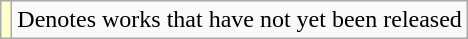<table class="wikitable">
<tr>
<td style="background:#FFFFCC;"></td>
<td>Denotes works that have not yet been released</td>
</tr>
</table>
